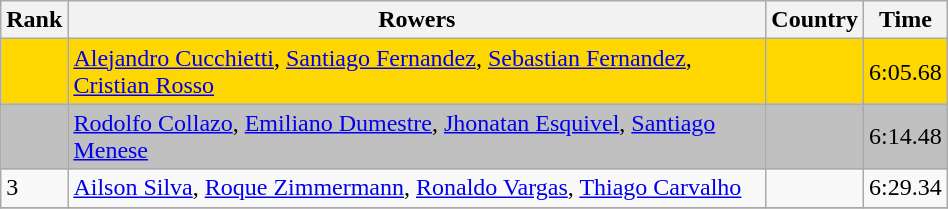<table class="wikitable" width=50%>
<tr>
<th>Rank</th>
<th>Rowers</th>
<th>Country</th>
<th>Time</th>
</tr>
<tr bgcolor=gold>
<td></td>
<td><a href='#'>Alejandro Cucchietti</a>, <a href='#'>Santiago Fernandez</a>, <a href='#'>Sebastian Fernandez</a>, <a href='#'>Cristian Rosso</a></td>
<td></td>
<td>6:05.68</td>
</tr>
<tr bgcolor=silver>
<td></td>
<td><a href='#'>Rodolfo Collazo</a>, <a href='#'>Emiliano Dumestre</a>, <a href='#'>Jhonatan Esquivel</a>, <a href='#'>Santiago Menese</a></td>
<td></td>
<td>6:14.48</td>
</tr>
<tr>
<td>3</td>
<td><a href='#'>Ailson Silva</a>, <a href='#'>Roque Zimmermann</a>, <a href='#'>Ronaldo Vargas</a>, <a href='#'>Thiago Carvalho</a></td>
<td></td>
<td>6:29.34</td>
</tr>
<tr>
</tr>
</table>
